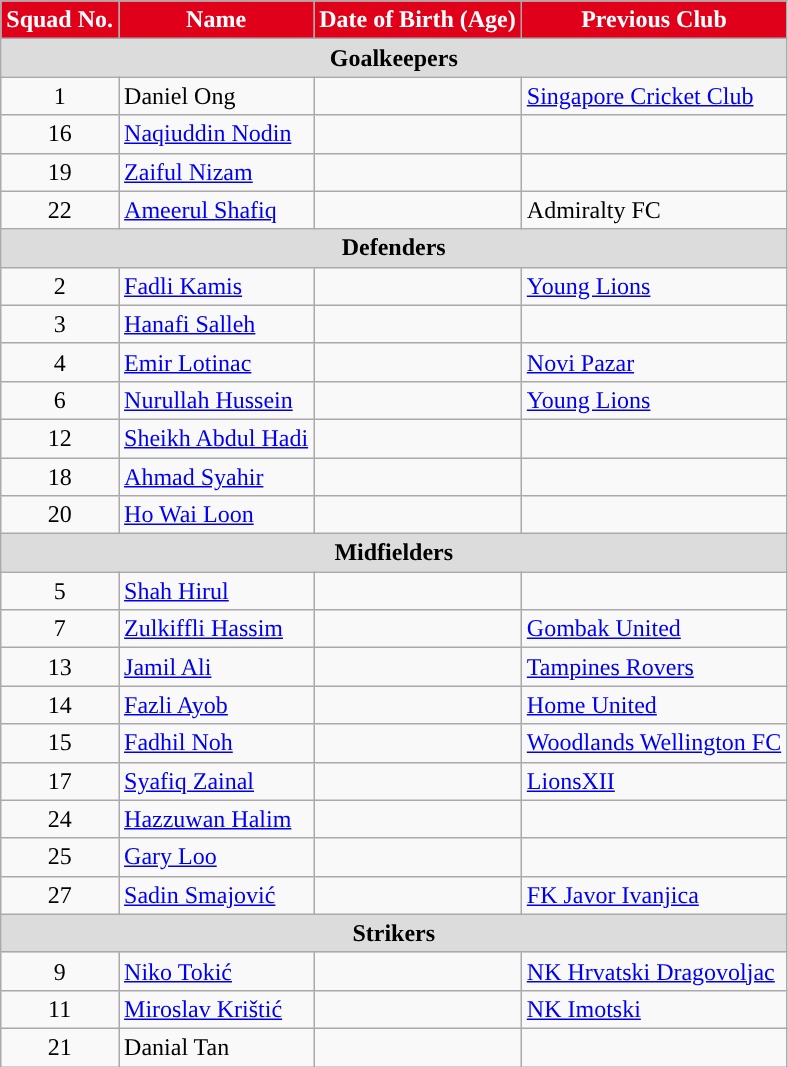<table class="wikitable"  font-size:85%; width:80%;">
<tr>
<th style="background:#e1001a; color:white; text-align:center;">Squad No.</th>
<th style="background:#e1001a; color:white; text-align:center;">Name</th>
<th style="background:#e1001a; color:white; text-align:center;">Date of Birth (Age)</th>
<th style="background:#e1001a; color:white; text-align:center;">Previous Club</th>
</tr>
<tr>
<th colspan="6" style="background:#dcdcdc; text-align:center">Goalkeepers</th>
</tr>
<tr>
<td style="text-align:center;">1</td>
<td>Daniel Ong</td>
<td style="text-align:center;"></td>
<td><a href='#'>Singapore Cricket Club</a></td>
</tr>
<tr>
<td style="text-align:center;">16</td>
<td><a href='#'>Naqiuddin Nodin</a></td>
<td style="text-align:center;"></td>
<td></td>
</tr>
<tr>
<td style="text-align:center;">19</td>
<td><a href='#'>Zaiful Nizam</a></td>
<td style="text-align:center;"></td>
<td></td>
</tr>
<tr>
<td style="text-align:center;">22</td>
<td><a href='#'>Ameerul Shafiq</a></td>
<td style="text-align:center;"></td>
<td>Admiralty FC</td>
</tr>
<tr>
<th colspan="6" style="background:#dcdcdc; text-align:center">Defenders</th>
</tr>
<tr>
<td style="text-align:center;">2</td>
<td><a href='#'>Fadli Kamis</a></td>
<td style="text-align:center;"></td>
<td> <a href='#'>Young Lions</a></td>
</tr>
<tr>
<td style="text-align:center;">3</td>
<td><a href='#'>Hanafi Salleh</a></td>
<td style="text-align:center;"></td>
<td></td>
</tr>
<tr>
<td style="text-align:center;">4</td>
<td> <a href='#'>Emir Lotinac</a></td>
<td style="text-align:center;"></td>
<td> <a href='#'>Novi Pazar</a></td>
</tr>
<tr>
<td style="text-align:center;">6</td>
<td><a href='#'>Nurullah Hussein</a></td>
<td style="text-align:center;"></td>
<td> <a href='#'>Young Lions</a></td>
</tr>
<tr>
<td style="text-align:center;">12</td>
<td><a href='#'>Sheikh Abdul Hadi</a></td>
<td style="text-align:center;"></td>
<td></td>
</tr>
<tr>
<td style="text-align:center;">18</td>
<td><a href='#'>Ahmad Syahir</a></td>
<td style="text-align:center;"></td>
<td></td>
</tr>
<tr>
<td style="text-align:center;">20</td>
<td><a href='#'>Ho Wai Loon</a></td>
<td style="text-align:center;"></td>
<td></td>
</tr>
<tr>
<th colspan="6" style="background:#dcdcdc; text-align:center">Midfielders</th>
</tr>
<tr>
<td style="text-align:center;">5</td>
<td><a href='#'>Shah Hirul</a></td>
<td style="text-align:center;"></td>
<td></td>
</tr>
<tr>
<td style="text-align:center;">7</td>
<td><a href='#'>Zulkiffli Hassim</a></td>
<td style="text-align:center;"></td>
<td><a href='#'>Gombak United</a></td>
</tr>
<tr>
<td style="text-align:center;">13</td>
<td><a href='#'>Jamil Ali</a></td>
<td style="text-align:center;"></td>
<td><a href='#'>Tampines Rovers</a></td>
</tr>
<tr>
<td style="text-align:center;">14</td>
<td><a href='#'>Fazli Ayob</a></td>
<td style="text-align:center;"></td>
<td><a href='#'>Home United</a></td>
</tr>
<tr>
<td style="text-align:center;">15</td>
<td><a href='#'>Fadhil Noh</a></td>
<td style="text-align:center;"></td>
<td><a href='#'>Woodlands Wellington FC</a></td>
</tr>
<tr>
<td style="text-align:center;">17</td>
<td><a href='#'>Syafiq Zainal</a></td>
<td style="text-align:center;"></td>
<td><a href='#'>LionsXII</a></td>
</tr>
<tr>
<td style="text-align:center;">24</td>
<td><a href='#'>Hazzuwan Halim</a></td>
<td style="text-align:center;"></td>
<td></td>
</tr>
<tr>
<td style="text-align:center;">25</td>
<td><a href='#'>Gary Loo</a></td>
<td style="text-align:center;"></td>
<td></td>
</tr>
<tr>
<td style="text-align:center;">27</td>
<td> <a href='#'>Sadin Smajović</a></td>
<td style="text-align:center;"></td>
<td> <a href='#'>FK Javor Ivanjica</a></td>
</tr>
<tr>
<th colspan="6" style="background:#dcdcdc; text-align:center">Strikers</th>
</tr>
<tr>
<td style="text-align:center;">9</td>
<td> <a href='#'>Niko Tokić</a></td>
<td style="text-align:center;"></td>
<td> <a href='#'>NK Hrvatski Dragovoljac</a></td>
</tr>
<tr>
<td style="text-align:center;">11</td>
<td> <a href='#'>Miroslav Krištić</a></td>
<td style="text-align:center;"></td>
<td> <a href='#'>NK Imotski</a></td>
</tr>
<tr>
<td style="text-align:center;">21</td>
<td>Danial Tan</td>
<td style="text-align:center;"></td>
<td></td>
</tr>
</table>
